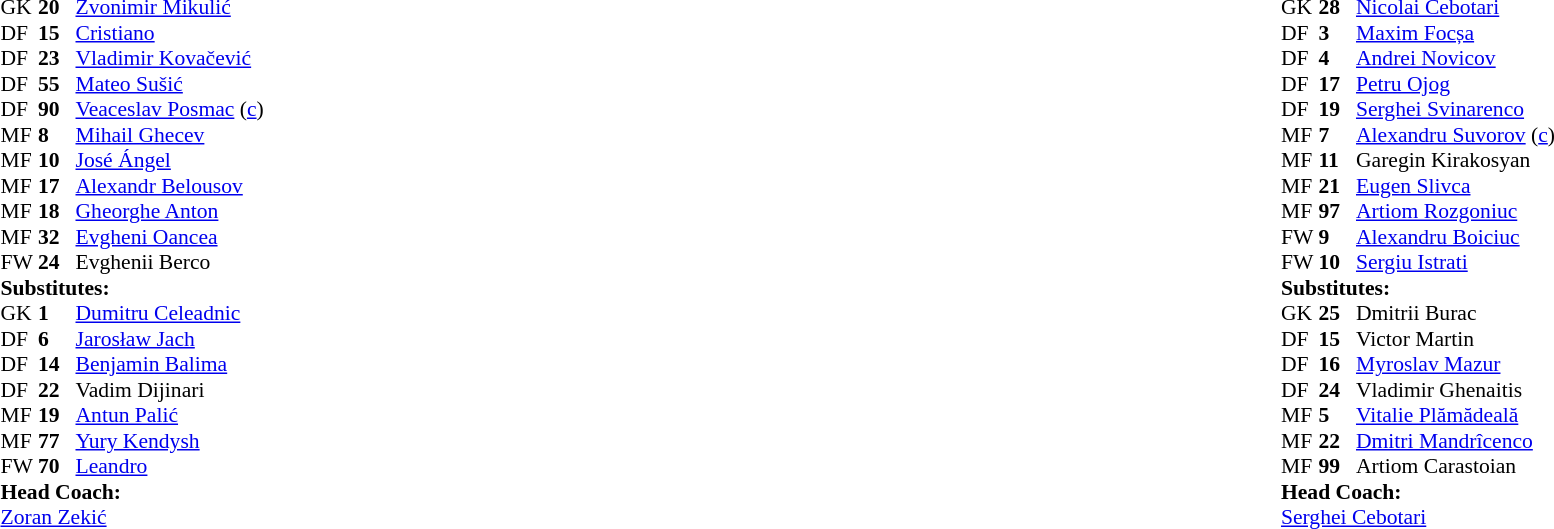<table style="width:100%">
<tr>
<td style="vertical-align:top; width:40%"><br><table style="font-size: 90%" cellspacing="0" cellpadding="0">
<tr>
<th width=25></th>
<th width=25></th>
</tr>
<tr>
<td>GK</td>
<td><strong>20</strong></td>
<td> <a href='#'>Zvonimir Mikulić</a></td>
</tr>
<tr>
<td>DF</td>
<td><strong>15</strong></td>
<td> <a href='#'>Cristiano</a></td>
</tr>
<tr>
<td>DF</td>
<td><strong>23</strong></td>
<td> <a href='#'>Vladimir Kovačević</a></td>
</tr>
<tr>
<td>DF</td>
<td><strong>55</strong></td>
<td> <a href='#'>Mateo Sušić</a></td>
</tr>
<tr>
<td>DF</td>
<td><strong>90</strong></td>
<td> <a href='#'>Veaceslav Posmac</a> (<a href='#'>c</a>)</td>
</tr>
<tr>
<td>MF</td>
<td><strong>8</strong></td>
<td> <a href='#'>Mihail Ghecev</a></td>
<td></td>
</tr>
<tr>
<td>MF</td>
<td><strong>10</strong></td>
<td> <a href='#'>José Ángel</a></td>
<td></td>
<td></td>
</tr>
<tr>
<td>MF</td>
<td><strong>17</strong></td>
<td> <a href='#'>Alexandr Belousov</a></td>
</tr>
<tr>
<td>MF</td>
<td><strong>18</strong></td>
<td> <a href='#'>Gheorghe Anton</a></td>
</tr>
<tr>
<td>MF</td>
<td><strong>32</strong></td>
<td> <a href='#'>Evgheni Oancea</a></td>
<td></td>
<td></td>
</tr>
<tr>
<td>FW</td>
<td><strong>24</strong></td>
<td> Evghenii Berco</td>
<td></td>
<td></td>
</tr>
<tr>
<td colspan=3><strong>Substitutes:</strong></td>
</tr>
<tr>
<td>GK</td>
<td><strong>1</strong></td>
<td> <a href='#'>Dumitru Celeadnic</a></td>
</tr>
<tr>
<td>DF</td>
<td><strong>6</strong></td>
<td> <a href='#'>Jarosław Jach</a></td>
<td></td>
<td></td>
</tr>
<tr>
<td>DF</td>
<td><strong>14</strong></td>
<td> <a href='#'>Benjamin Balima</a></td>
</tr>
<tr>
<td>DF</td>
<td><strong>22</strong></td>
<td> Vadim Dijinari</td>
</tr>
<tr>
<td>MF</td>
<td><strong>19</strong></td>
<td> <a href='#'>Antun Palić</a></td>
<td></td>
<td></td>
</tr>
<tr>
<td>MF</td>
<td><strong>77</strong></td>
<td> <a href='#'>Yury Kendysh</a></td>
<td></td>
<td></td>
</tr>
<tr>
<td>FW</td>
<td><strong>70</strong></td>
<td> <a href='#'>Leandro</a></td>
<td></td>
<td></td>
<td></td>
</tr>
<tr>
<td colspan=3><strong>Head Coach:</strong></td>
</tr>
<tr>
<td colspan=4> <a href='#'>Zoran Zekić</a></td>
</tr>
</table>
</td>
<td valign="top"></td>
<td style="vertical-align:top; width:50%"><br><table cellspacing="0" cellpadding="0" style="font-size:90%; margin:auto">
<tr>
<th width=25></th>
<th width=25></th>
</tr>
<tr>
<td>GK</td>
<td><strong>28</strong></td>
<td> <a href='#'>Nicolai Cebotari</a></td>
</tr>
<tr>
<td>DF</td>
<td><strong>3</strong></td>
<td> <a href='#'>Maxim Focșa</a></td>
<td></td>
</tr>
<tr>
<td>DF</td>
<td><strong>4</strong></td>
<td> <a href='#'>Andrei Novicov</a></td>
</tr>
<tr>
<td>DF</td>
<td><strong>17</strong></td>
<td> <a href='#'>Petru Ojog</a></td>
</tr>
<tr>
<td>DF</td>
<td><strong>19</strong></td>
<td> <a href='#'>Serghei Svinarenco</a></td>
<td></td>
<td></td>
</tr>
<tr>
<td>MF</td>
<td><strong>7</strong></td>
<td> <a href='#'>Alexandru Suvorov</a> (<a href='#'>c</a>)</td>
</tr>
<tr>
<td>MF</td>
<td><strong>11</strong></td>
<td> Garegin Kirakosyan</td>
<td></td>
<td></td>
</tr>
<tr>
<td>MF</td>
<td><strong>21</strong></td>
<td> <a href='#'>Eugen Slivca</a></td>
<td></td>
<td></td>
</tr>
<tr>
<td>MF</td>
<td><strong>97</strong></td>
<td> <a href='#'>Artiom Rozgoniuc</a></td>
<td></td>
</tr>
<tr>
<td>FW</td>
<td><strong>9</strong></td>
<td> <a href='#'>Alexandru Boiciuc</a></td>
</tr>
<tr>
<td>FW</td>
<td><strong>10</strong></td>
<td> <a href='#'>Sergiu Istrati</a></td>
<td></td>
<td></td>
</tr>
<tr>
<td colspan=3><strong>Substitutes:</strong></td>
</tr>
<tr>
<td>GK</td>
<td><strong>25</strong></td>
<td> Dmitrii Burac</td>
</tr>
<tr>
<td>DF</td>
<td><strong>15</strong></td>
<td> Victor Martin</td>
</tr>
<tr>
<td>DF</td>
<td><strong>16</strong></td>
<td> <a href='#'>Myroslav Mazur</a></td>
</tr>
<tr>
<td>DF</td>
<td><strong>24</strong></td>
<td> Vladimir Ghenaitis</td>
<td></td>
<td></td>
</tr>
<tr>
<td>MF</td>
<td><strong>5</strong></td>
<td> <a href='#'>Vitalie Plămădeală</a></td>
<td></td>
<td></td>
</tr>
<tr>
<td>MF</td>
<td><strong>22</strong></td>
<td> <a href='#'>Dmitri Mandrîcenco</a></td>
<td></td>
<td></td>
</tr>
<tr>
<td>MF</td>
<td><strong>99</strong></td>
<td> Artiom Carastoian</td>
<td></td>
<td></td>
</tr>
<tr>
<td colspan=3><strong>Head Coach:</strong></td>
</tr>
<tr>
<td colspan=3> <a href='#'>Serghei Cebotari</a></td>
</tr>
</table>
</td>
</tr>
</table>
